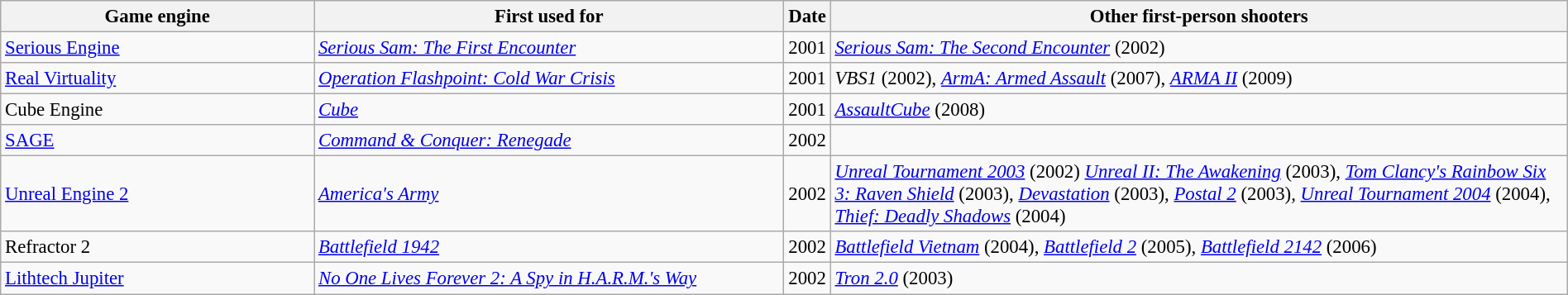<table class="wikitable sortable" style="width:100%;font-size:95%;">
<tr>
<th width=20%>Game engine</th>
<th width=30%>First used for</th>
<th width=12px>Date</th>
<th>Other first-person shooters</th>
</tr>
<tr>
<td><a href='#'>Serious Engine</a></td>
<td><em><a href='#'>Serious Sam: The First Encounter</a></em></td>
<td>2001</td>
<td><em><a href='#'>Serious Sam: The Second Encounter</a></em> (2002)</td>
</tr>
<tr>
<td><a href='#'>Real Virtuality</a></td>
<td><em><a href='#'>Operation Flashpoint: Cold War Crisis</a></em></td>
<td>2001</td>
<td><em>VBS1</em> (2002), <em><a href='#'>ArmA: Armed Assault</a></em> (2007), <em><a href='#'>ARMA II</a></em> (2009)</td>
</tr>
<tr>
<td>Cube Engine</td>
<td><em><a href='#'>Cube</a></em></td>
<td>2001</td>
<td><em><a href='#'>AssaultCube</a></em> (2008)</td>
</tr>
<tr>
<td><a href='#'>SAGE</a></td>
<td><em><a href='#'>Command & Conquer: Renegade</a></em></td>
<td>2002</td>
<td></td>
</tr>
<tr>
<td><a href='#'>Unreal Engine 2</a></td>
<td><em><a href='#'>America's Army</a></em></td>
<td>2002</td>
<td><em><a href='#'>Unreal Tournament 2003</a></em> (2002) <em><a href='#'>Unreal II: The Awakening</a></em> (2003), <em><a href='#'>Tom Clancy's Rainbow Six 3: Raven Shield</a></em> (2003), <em><a href='#'>Devastation</a></em> (2003), <em><a href='#'>Postal 2</a></em> (2003), <em><a href='#'>Unreal Tournament 2004</a></em> (2004), <em><a href='#'>Thief: Deadly Shadows</a></em> (2004)</td>
</tr>
<tr>
<td>Refractor 2</td>
<td><em><a href='#'>Battlefield 1942</a></em></td>
<td>2002</td>
<td><em><a href='#'>Battlefield Vietnam</a></em> (2004), <em><a href='#'>Battlefield 2</a></em> (2005), <em><a href='#'>Battlefield 2142</a></em> (2006)</td>
</tr>
<tr>
<td><a href='#'>Lithtech Jupiter</a></td>
<td><em><a href='#'>No One Lives Forever 2: A Spy in H.A.R.M.'s Way</a></em></td>
<td>2002</td>
<td><em><a href='#'>Tron 2.0</a></em> (2003)</td>
</tr>
</table>
